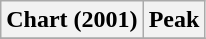<table class="wikitable plainrowheaders">
<tr>
<th scope="col">Chart (2001)</th>
<th scope="col">Peak</th>
</tr>
<tr>
</tr>
</table>
